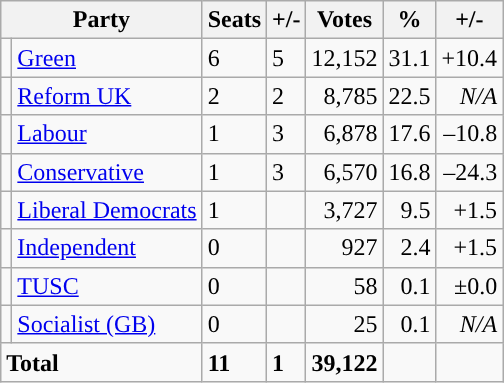<table class="wikitable sortable">
<tr>
<th colspan="2">Party</th>
<th>Seats</th>
<th>+/-</th>
<th>Votes</th>
<th>%</th>
<th>+/-</th>
</tr>
<tr>
<td style="background-color: "></td>
<td><a href='#'>Green</a></td>
<td>6</td>
<td> 5</td>
<td style="text-align:right;">12,152</td>
<td style="text-align:right;">31.1</td>
<td style="text-align:right;">+10.4</td>
</tr>
<tr>
<td style="background-color: "></td>
<td><a href='#'>Reform UK</a></td>
<td>2</td>
<td> 2</td>
<td style="text-align:right;">8,785</td>
<td style="text-align:right;">22.5</td>
<td style="text-align:right;"><em>N/A</em></td>
</tr>
<tr>
<td style="background-color: "></td>
<td><a href='#'>Labour</a></td>
<td>1</td>
<td> 3</td>
<td style="text-align:right;">6,878</td>
<td style="text-align:right;">17.6</td>
<td style="text-align:right;">–10.8</td>
</tr>
<tr>
<td style="background-color: "></td>
<td><a href='#'>Conservative</a></td>
<td>1</td>
<td> 3</td>
<td style="text-align:right;">6,570</td>
<td style="text-align:right;">16.8</td>
<td style="text-align:right;">–24.3</td>
</tr>
<tr>
<td style="background-color: "></td>
<td><a href='#'>Liberal Democrats</a></td>
<td>1</td>
<td></td>
<td style="text-align:right;">3,727</td>
<td style="text-align:right;">9.5</td>
<td style="text-align:right;">+1.5</td>
</tr>
<tr>
<td style="background-color: "></td>
<td><a href='#'>Independent</a></td>
<td>0</td>
<td></td>
<td style="text-align:right;">927</td>
<td style="text-align:right;">2.4</td>
<td style="text-align:right;">+1.5</td>
</tr>
<tr>
<td style="background-color: "></td>
<td><a href='#'>TUSC</a></td>
<td>0</td>
<td></td>
<td style="text-align:right;">58</td>
<td style="text-align:right;">0.1</td>
<td style="text-align:right;">±0.0</td>
</tr>
<tr>
<td style="background-color: "></td>
<td><a href='#'>Socialist (GB)</a></td>
<td>0</td>
<td></td>
<td style="text-align:right;">25</td>
<td style="text-align:right;">0.1</td>
<td style="text-align:right;"><em>N/A</em></td>
</tr>
<tr>
<td colspan="2"><strong>Total</strong></td>
<td><strong>11</strong></td>
<td> <strong>1</strong></td>
<td style="text-align:right;"><strong>39,122</strong></td>
<td style="text-align:right;"></td>
<td style="text-align:right;"></td>
</tr>
</table>
